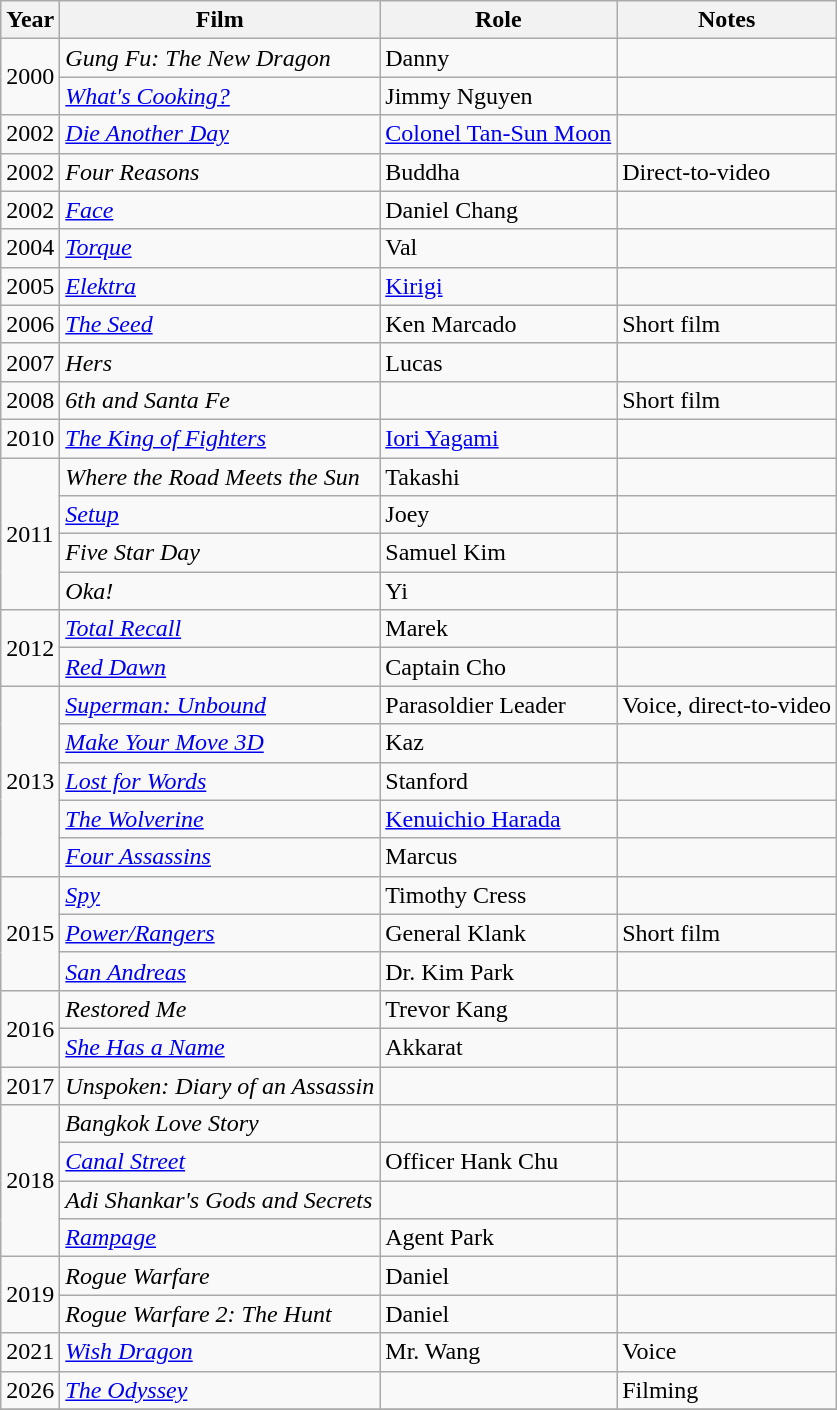<table class="wikitable sortable">
<tr>
<th>Year</th>
<th>Film</th>
<th>Role</th>
<th>Notes</th>
</tr>
<tr>
<td rowspan=2>2000</td>
<td><em>Gung Fu: The New Dragon</em></td>
<td>Danny</td>
<td></td>
</tr>
<tr>
<td><em><a href='#'>What's Cooking?</a></em></td>
<td>Jimmy Nguyen</td>
<td></td>
</tr>
<tr>
<td>2002</td>
<td><em><a href='#'>Die Another Day</a></em></td>
<td><a href='#'>Colonel Tan-Sun Moon</a></td>
<td></td>
</tr>
<tr>
<td>2002</td>
<td><em>Four Reasons</em></td>
<td>Buddha</td>
<td>Direct-to-video</td>
</tr>
<tr>
<td>2002</td>
<td><em><a href='#'>Face</a></em></td>
<td>Daniel Chang</td>
<td></td>
</tr>
<tr>
<td>2004</td>
<td><em><a href='#'>Torque</a></em></td>
<td>Val</td>
<td></td>
</tr>
<tr>
<td>2005</td>
<td><em><a href='#'>Elektra</a></em></td>
<td><a href='#'>Kirigi</a></td>
<td></td>
</tr>
<tr>
<td>2006</td>
<td><em><a href='#'>The Seed</a></em></td>
<td>Ken Marcado</td>
<td>Short film</td>
</tr>
<tr>
<td>2007</td>
<td><em>Hers</em></td>
<td>Lucas</td>
<td></td>
</tr>
<tr>
<td>2008</td>
<td><em>6th and Santa Fe</em></td>
<td></td>
<td>Short film</td>
</tr>
<tr>
<td>2010</td>
<td><em><a href='#'>The King of Fighters</a></em></td>
<td><a href='#'>Iori Yagami</a></td>
<td></td>
</tr>
<tr>
<td rowspan=4>2011</td>
<td><em>Where the Road Meets the Sun</em></td>
<td>Takashi</td>
<td></td>
</tr>
<tr>
<td><em><a href='#'>Setup</a></em></td>
<td>Joey</td>
<td></td>
</tr>
<tr>
<td><em>Five Star Day</em></td>
<td>Samuel Kim</td>
<td></td>
</tr>
<tr>
<td><em>Oka!</em></td>
<td>Yi</td>
<td></td>
</tr>
<tr>
<td rowspan=2>2012</td>
<td><em><a href='#'>Total Recall</a></em></td>
<td>Marek</td>
<td></td>
</tr>
<tr>
<td><em><a href='#'>Red Dawn</a></em></td>
<td>Captain Cho</td>
<td></td>
</tr>
<tr>
<td rowspan="5" rowspsan="5">2013</td>
<td><em><a href='#'>Superman: Unbound</a></em></td>
<td>Parasoldier Leader</td>
<td>Voice, direct-to-video</td>
</tr>
<tr>
<td><em><a href='#'>Make Your Move 3D</a></em></td>
<td>Kaz</td>
<td></td>
</tr>
<tr>
<td><em><a href='#'>Lost for Words</a></em></td>
<td>Stanford</td>
<td></td>
</tr>
<tr>
<td><em><a href='#'>The Wolverine</a></em></td>
<td><a href='#'>Kenuichio Harada</a></td>
<td></td>
</tr>
<tr>
<td><em><a href='#'>Four Assassins</a></em></td>
<td>Marcus</td>
<td></td>
</tr>
<tr>
<td rowspan=3>2015</td>
<td><em><a href='#'>Spy</a></em></td>
<td>Timothy Cress</td>
<td></td>
</tr>
<tr>
<td><em><a href='#'>Power/Rangers</a></em></td>
<td>General Klank</td>
<td>Short film</td>
</tr>
<tr>
<td><em><a href='#'>San Andreas</a></em></td>
<td>Dr. Kim Park</td>
<td></td>
</tr>
<tr>
<td rowspan=2>2016</td>
<td><em>Restored Me</em></td>
<td>Trevor Kang</td>
<td></td>
</tr>
<tr>
<td><em><a href='#'>She Has a Name</a></em></td>
<td>Akkarat</td>
<td></td>
</tr>
<tr>
<td>2017</td>
<td><em>Unspoken: Diary of an Assassin</em></td>
<td></td>
<td></td>
</tr>
<tr>
<td rowspan=4>2018</td>
<td><em>Bangkok Love Story</em></td>
<td></td>
<td></td>
</tr>
<tr>
<td><em><a href='#'>Canal Street</a></em></td>
<td>Officer Hank Chu</td>
<td></td>
</tr>
<tr>
<td><em>Adi Shankar's Gods and Secrets</em></td>
<td></td>
<td></td>
</tr>
<tr>
<td><em><a href='#'>Rampage</a></em></td>
<td>Agent Park</td>
<td></td>
</tr>
<tr>
<td rowspan=2>2019</td>
<td><em>Rogue Warfare</em></td>
<td>Daniel</td>
<td></td>
</tr>
<tr>
<td><em>Rogue Warfare 2: The Hunt</em></td>
<td>Daniel</td>
<td></td>
</tr>
<tr>
<td>2021</td>
<td><em><a href='#'>Wish Dragon</a></em></td>
<td>Mr. Wang</td>
<td>Voice</td>
</tr>
<tr>
<td>2026</td>
<td {{pending film><em><a href='#'>The Odyssey</a></em></td>
<td></td>
<td>Filming</td>
</tr>
<tr>
</tr>
</table>
